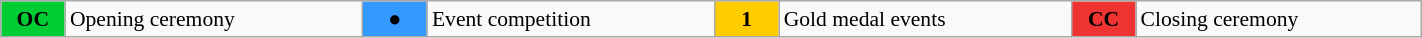<table class="wikitable" style="margin:0.5em auto; font-size:90%; position:relative; width:75%;">
<tr>
<td style="width:2.5em; background:#00cc33; text-align:center"><strong>OC</strong></td>
<td>Opening ceremony</td>
<td style="width:2.5em; background:#3399ff; text-align:center">●</td>
<td>Event competition</td>
<td style="width:2.5em; background:#ffcc00; text-align:center"><strong>1</strong></td>
<td>Gold medal events</td>
<td style="width:2.5em; background:#ee3333; text-align:center"><strong>CC</strong></td>
<td>Closing ceremony</td>
</tr>
</table>
